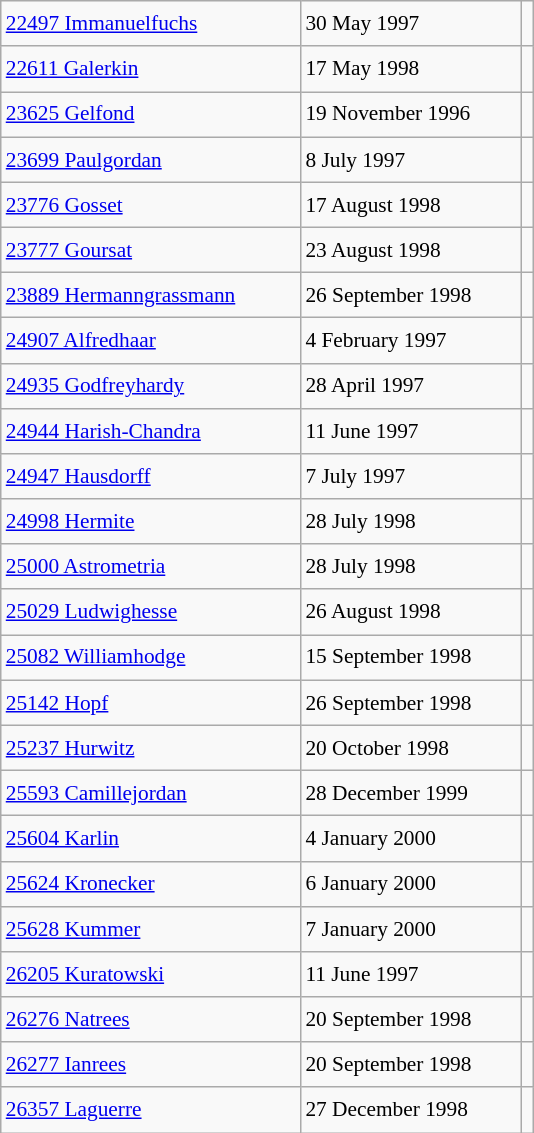<table class="wikitable" style="font-size: 89%; float: left; width: 25em; margin-right: 1em; line-height: 1.65em">
<tr>
<td><a href='#'>22497 Immanuelfuchs</a></td>
<td>30 May 1997</td>
<td></td>
</tr>
<tr>
<td><a href='#'>22611 Galerkin</a></td>
<td>17 May 1998</td>
<td></td>
</tr>
<tr>
<td><a href='#'>23625 Gelfond</a></td>
<td>19 November 1996</td>
<td></td>
</tr>
<tr>
<td><a href='#'>23699 Paulgordan</a></td>
<td>8 July 1997</td>
<td></td>
</tr>
<tr>
<td><a href='#'>23776 Gosset</a></td>
<td>17 August 1998</td>
<td></td>
</tr>
<tr>
<td><a href='#'>23777 Goursat</a></td>
<td>23 August 1998</td>
<td></td>
</tr>
<tr>
<td><a href='#'>23889 Hermanngrassmann</a></td>
<td>26 September 1998</td>
<td></td>
</tr>
<tr>
<td><a href='#'>24907 Alfredhaar</a></td>
<td>4 February 1997</td>
<td></td>
</tr>
<tr>
<td><a href='#'>24935 Godfreyhardy</a></td>
<td>28 April 1997</td>
<td></td>
</tr>
<tr>
<td><a href='#'>24944 Harish-Chandra</a></td>
<td>11 June 1997</td>
<td></td>
</tr>
<tr>
<td><a href='#'>24947 Hausdorff</a></td>
<td>7 July 1997</td>
<td></td>
</tr>
<tr>
<td><a href='#'>24998 Hermite</a></td>
<td>28 July 1998</td>
<td></td>
</tr>
<tr>
<td><a href='#'>25000 Astrometria</a></td>
<td>28 July 1998</td>
<td></td>
</tr>
<tr>
<td><a href='#'>25029 Ludwighesse</a></td>
<td>26 August 1998</td>
<td></td>
</tr>
<tr>
<td><a href='#'>25082 Williamhodge</a></td>
<td>15 September 1998</td>
<td></td>
</tr>
<tr>
<td><a href='#'>25142 Hopf</a></td>
<td>26 September 1998</td>
<td></td>
</tr>
<tr>
<td><a href='#'>25237 Hurwitz</a></td>
<td>20 October 1998</td>
<td></td>
</tr>
<tr>
<td><a href='#'>25593 Camillejordan</a></td>
<td>28 December 1999</td>
<td></td>
</tr>
<tr>
<td><a href='#'>25604 Karlin</a></td>
<td>4 January 2000</td>
<td></td>
</tr>
<tr>
<td><a href='#'>25624 Kronecker</a></td>
<td>6 January 2000</td>
<td></td>
</tr>
<tr>
<td><a href='#'>25628 Kummer</a></td>
<td>7 January 2000</td>
<td></td>
</tr>
<tr>
<td><a href='#'>26205 Kuratowski</a></td>
<td>11 June 1997</td>
<td></td>
</tr>
<tr>
<td><a href='#'>26276 Natrees</a></td>
<td>20 September 1998</td>
<td></td>
</tr>
<tr>
<td><a href='#'>26277 Ianrees</a></td>
<td>20 September 1998</td>
<td></td>
</tr>
<tr>
<td><a href='#'>26357 Laguerre</a></td>
<td>27 December 1998</td>
<td></td>
</tr>
</table>
